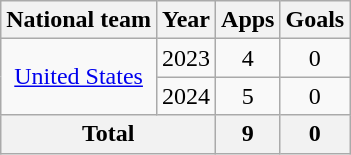<table class="wikitable" style="text-align:center">
<tr>
<th>National team</th>
<th>Year</th>
<th>Apps</th>
<th>Goals</th>
</tr>
<tr>
<td rowspan="2"><a href='#'>United States</a></td>
<td>2023</td>
<td>4</td>
<td>0</td>
</tr>
<tr>
<td>2024</td>
<td>5</td>
<td>0</td>
</tr>
<tr>
<th colspan="2">Total</th>
<th>9</th>
<th>0</th>
</tr>
</table>
